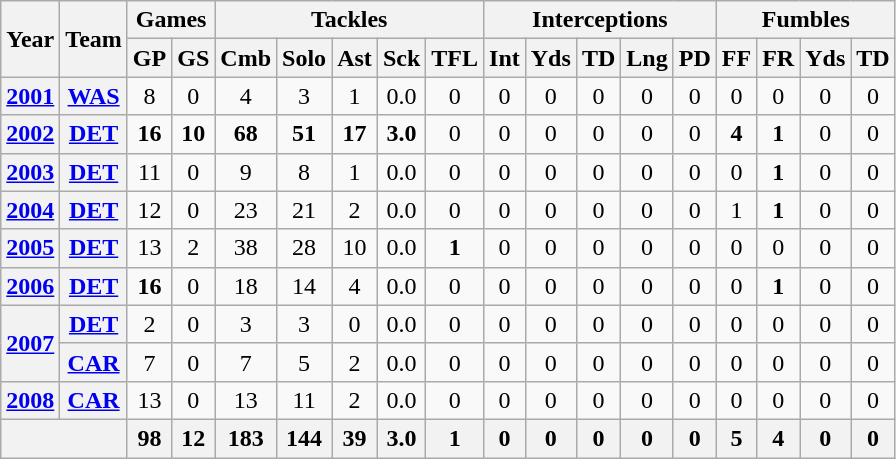<table class="wikitable" style="text-align:center">
<tr>
<th rowspan="2">Year</th>
<th rowspan="2">Team</th>
<th colspan="2">Games</th>
<th colspan="5">Tackles</th>
<th colspan="5">Interceptions</th>
<th colspan="4">Fumbles</th>
</tr>
<tr>
<th>GP</th>
<th>GS</th>
<th>Cmb</th>
<th>Solo</th>
<th>Ast</th>
<th>Sck</th>
<th>TFL</th>
<th>Int</th>
<th>Yds</th>
<th>TD</th>
<th>Lng</th>
<th>PD</th>
<th>FF</th>
<th>FR</th>
<th>Yds</th>
<th>TD</th>
</tr>
<tr>
<th><a href='#'>2001</a></th>
<th><a href='#'>WAS</a></th>
<td>8</td>
<td>0</td>
<td>4</td>
<td>3</td>
<td>1</td>
<td>0.0</td>
<td>0</td>
<td>0</td>
<td>0</td>
<td>0</td>
<td>0</td>
<td>0</td>
<td>0</td>
<td>0</td>
<td>0</td>
<td>0</td>
</tr>
<tr>
<th><a href='#'>2002</a></th>
<th><a href='#'>DET</a></th>
<td><strong>16</strong></td>
<td><strong>10</strong></td>
<td><strong>68</strong></td>
<td><strong>51</strong></td>
<td><strong>17</strong></td>
<td><strong>3.0</strong></td>
<td>0</td>
<td>0</td>
<td>0</td>
<td>0</td>
<td>0</td>
<td>0</td>
<td><strong>4</strong></td>
<td><strong>1</strong></td>
<td>0</td>
<td>0</td>
</tr>
<tr>
<th><a href='#'>2003</a></th>
<th><a href='#'>DET</a></th>
<td>11</td>
<td>0</td>
<td>9</td>
<td>8</td>
<td>1</td>
<td>0.0</td>
<td>0</td>
<td>0</td>
<td>0</td>
<td>0</td>
<td>0</td>
<td>0</td>
<td>0</td>
<td><strong>1</strong></td>
<td>0</td>
<td>0</td>
</tr>
<tr>
<th><a href='#'>2004</a></th>
<th><a href='#'>DET</a></th>
<td>12</td>
<td>0</td>
<td>23</td>
<td>21</td>
<td>2</td>
<td>0.0</td>
<td>0</td>
<td>0</td>
<td>0</td>
<td>0</td>
<td>0</td>
<td>0</td>
<td>1</td>
<td><strong>1</strong></td>
<td>0</td>
<td>0</td>
</tr>
<tr>
<th><a href='#'>2005</a></th>
<th><a href='#'>DET</a></th>
<td>13</td>
<td>2</td>
<td>38</td>
<td>28</td>
<td>10</td>
<td>0.0</td>
<td><strong>1</strong></td>
<td>0</td>
<td>0</td>
<td>0</td>
<td>0</td>
<td>0</td>
<td>0</td>
<td>0</td>
<td>0</td>
<td>0</td>
</tr>
<tr>
<th><a href='#'>2006</a></th>
<th><a href='#'>DET</a></th>
<td><strong>16</strong></td>
<td>0</td>
<td>18</td>
<td>14</td>
<td>4</td>
<td>0.0</td>
<td>0</td>
<td>0</td>
<td>0</td>
<td>0</td>
<td>0</td>
<td>0</td>
<td>0</td>
<td><strong>1</strong></td>
<td>0</td>
<td>0</td>
</tr>
<tr>
<th rowspan="2"><a href='#'>2007</a></th>
<th><a href='#'>DET</a></th>
<td>2</td>
<td>0</td>
<td>3</td>
<td>3</td>
<td>0</td>
<td>0.0</td>
<td>0</td>
<td>0</td>
<td>0</td>
<td>0</td>
<td>0</td>
<td>0</td>
<td>0</td>
<td>0</td>
<td>0</td>
<td>0</td>
</tr>
<tr>
<th><a href='#'>CAR</a></th>
<td>7</td>
<td>0</td>
<td>7</td>
<td>5</td>
<td>2</td>
<td>0.0</td>
<td>0</td>
<td>0</td>
<td>0</td>
<td>0</td>
<td>0</td>
<td>0</td>
<td>0</td>
<td>0</td>
<td>0</td>
<td>0</td>
</tr>
<tr>
<th><a href='#'>2008</a></th>
<th><a href='#'>CAR</a></th>
<td>13</td>
<td>0</td>
<td>13</td>
<td>11</td>
<td>2</td>
<td>0.0</td>
<td>0</td>
<td>0</td>
<td>0</td>
<td>0</td>
<td>0</td>
<td>0</td>
<td>0</td>
<td>0</td>
<td>0</td>
<td>0</td>
</tr>
<tr>
<th colspan="2"></th>
<th>98</th>
<th>12</th>
<th>183</th>
<th>144</th>
<th>39</th>
<th>3.0</th>
<th>1</th>
<th>0</th>
<th>0</th>
<th>0</th>
<th>0</th>
<th>0</th>
<th>5</th>
<th>4</th>
<th>0</th>
<th>0</th>
</tr>
</table>
